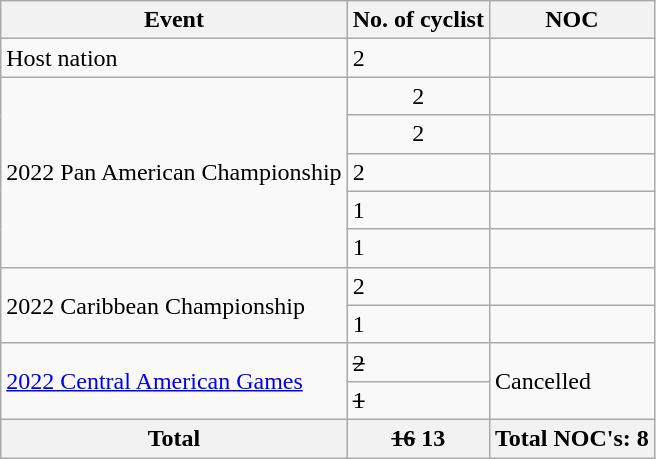<table class="wikitable">
<tr>
<th>Event</th>
<th>No. of cyclist</th>
<th>NOC</th>
</tr>
<tr>
<td>Host nation</td>
<td>2</td>
<td></td>
</tr>
<tr>
<td rowspan="5">2022 Pan American Championship</td>
<td align="center">2</td>
<td></td>
</tr>
<tr>
<td style="text-align:center;">2</td>
<td></td>
</tr>
<tr>
<td>2</td>
<td></td>
</tr>
<tr>
<td>1</td>
<td></td>
</tr>
<tr>
<td>1</td>
<td></td>
</tr>
<tr>
<td rowspan="2">2022 Caribbean Championship</td>
<td>2</td>
<td></td>
</tr>
<tr>
<td>1</td>
<td></td>
</tr>
<tr>
<td rowspan="2"><a href='#'>2022 Central American Games</a></td>
<td><s>2</s></td>
<td rowspan="2">Cancelled</td>
</tr>
<tr>
<td><s>1</s></td>
</tr>
<tr>
<th>Total</th>
<th><s>16</s> 13</th>
<th>Total NOC's: 8</th>
</tr>
</table>
